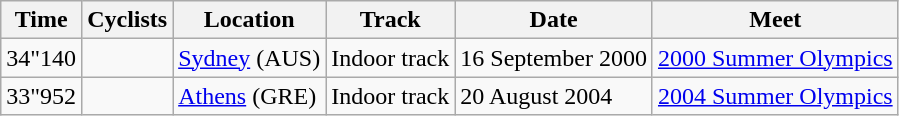<table class="wikitable">
<tr align="left">
<th>Time</th>
<th>Cyclists</th>
<th>Location</th>
<th>Track</th>
<th>Date</th>
<th>Meet</th>
</tr>
<tr>
<td>34"140</td>
<td></td>
<td><a href='#'>Sydney</a> (AUS)</td>
<td>Indoor track</td>
<td>16 September 2000</td>
<td><a href='#'>2000 Summer Olympics</a></td>
</tr>
<tr>
<td>33"952</td>
<td></td>
<td><a href='#'>Athens</a> (GRE)</td>
<td>Indoor track</td>
<td>20 August 2004</td>
<td><a href='#'>2004 Summer Olympics</a></td>
</tr>
</table>
